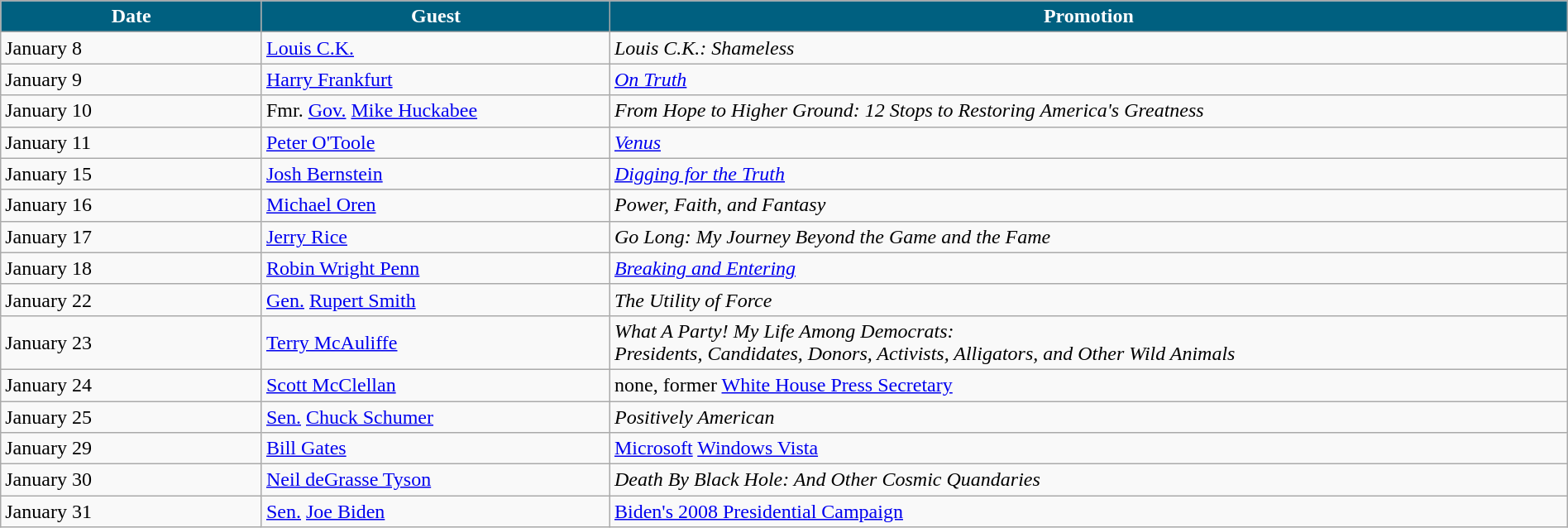<table class="wikitable" width="100%">
<tr ">
<th width="15%" style="background:#006080; color:#FFFFFF">Date</th>
<th width="20%" style="background:#006080; color:#FFFFFF">Guest</th>
<th width="55%" style="background:#006080; color:#FFFFFF">Promotion</th>
</tr>
<tr>
<td>January 8</td>
<td><a href='#'>Louis C.K.</a></td>
<td><em>Louis C.K.: Shameless</em></td>
</tr>
<tr>
<td>January 9</td>
<td><a href='#'>Harry Frankfurt</a></td>
<td><em><a href='#'>On Truth</a></em></td>
</tr>
<tr>
<td>January 10</td>
<td>Fmr. <a href='#'>Gov.</a> <a href='#'>Mike Huckabee</a></td>
<td><em>From Hope to Higher Ground: 12 Stops to Restoring America's Greatness</em></td>
</tr>
<tr>
<td>January 11</td>
<td><a href='#'>Peter O'Toole</a></td>
<td><em><a href='#'>Venus</a></em></td>
</tr>
<tr>
<td>January 15</td>
<td><a href='#'>Josh Bernstein</a></td>
<td><em><a href='#'>Digging for the Truth</a></em></td>
</tr>
<tr>
<td>January 16</td>
<td><a href='#'>Michael Oren</a></td>
<td><em>Power, Faith, and Fantasy</em></td>
</tr>
<tr>
<td>January 17</td>
<td><a href='#'>Jerry Rice</a></td>
<td><em>Go Long: My Journey Beyond the Game and the Fame</em></td>
</tr>
<tr>
<td>January 18</td>
<td><a href='#'>Robin Wright Penn</a></td>
<td><em><a href='#'>Breaking and Entering</a></em></td>
</tr>
<tr>
<td>January 22</td>
<td><a href='#'>Gen.</a> <a href='#'>Rupert Smith</a></td>
<td><em>The Utility of Force</em></td>
</tr>
<tr>
<td>January 23</td>
<td><a href='#'>Terry McAuliffe</a></td>
<td><em>What A Party! My Life Among Democrats: <br>Presidents, Candidates, Donors, Activists, Alligators, and Other Wild Animals</em></td>
</tr>
<tr>
<td>January 24</td>
<td><a href='#'>Scott McClellan</a></td>
<td>none, former <a href='#'>White House Press Secretary</a></td>
</tr>
<tr>
<td>January 25</td>
<td><a href='#'>Sen.</a> <a href='#'>Chuck Schumer</a></td>
<td><em>Positively American</em></td>
</tr>
<tr>
<td>January 29</td>
<td><a href='#'>Bill Gates</a></td>
<td><a href='#'>Microsoft</a> <a href='#'>Windows Vista</a></td>
</tr>
<tr>
<td>January 30</td>
<td><a href='#'>Neil deGrasse Tyson</a></td>
<td><em>Death By Black Hole: And Other Cosmic Quandaries</em></td>
</tr>
<tr>
<td>January 31</td>
<td><a href='#'>Sen.</a> <a href='#'>Joe Biden</a></td>
<td><a href='#'>Biden's 2008 Presidential Campaign</a></td>
</tr>
</table>
